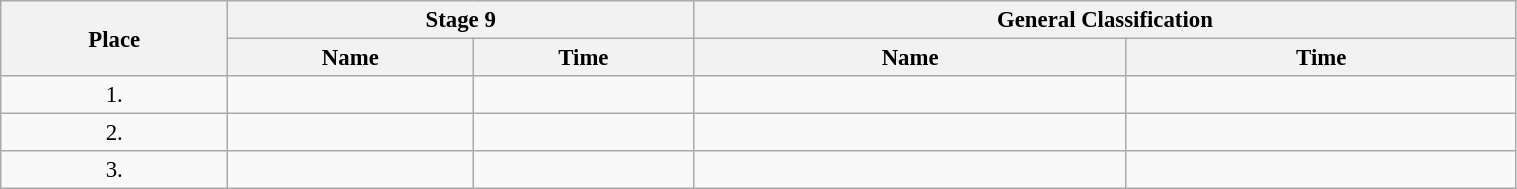<table class="wikitable"  style="font-size:95%; width:80%;">
<tr>
<th rowspan="2">Place</th>
<th colspan="2">Stage 9</th>
<th colspan="2">General Classification</th>
</tr>
<tr>
<th>Name</th>
<th>Time</th>
<th>Name</th>
<th>Time</th>
</tr>
<tr>
<td style="text-align:center;">1.</td>
<td></td>
<td></td>
<td></td>
<td></td>
</tr>
<tr>
<td style="text-align:center;">2.</td>
<td></td>
<td></td>
<td></td>
<td></td>
</tr>
<tr>
<td style="text-align:center;">3.</td>
<td></td>
<td></td>
<td></td>
<td></td>
</tr>
</table>
